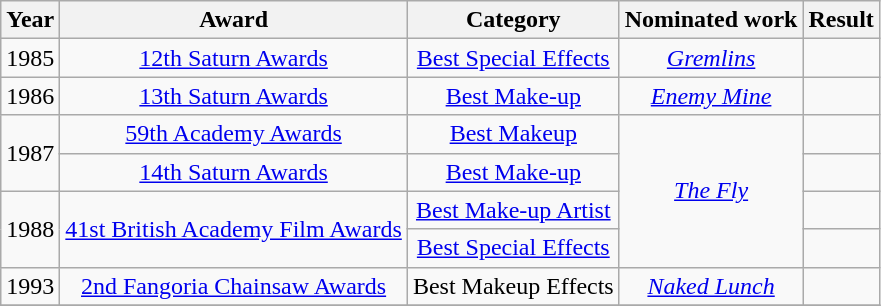<table class="wikitable sortable plainrowheaders" style="text-align:center;">
<tr>
<th>Year</th>
<th>Award</th>
<th>Category</th>
<th>Nominated work</th>
<th>Result</th>
</tr>
<tr>
<td>1985</td>
<td><a href='#'>12th Saturn Awards</a></td>
<td><a href='#'>Best Special Effects</a></td>
<td><em><a href='#'>Gremlins</a></em></td>
<td></td>
</tr>
<tr>
<td>1986</td>
<td><a href='#'>13th Saturn Awards</a></td>
<td><a href='#'>Best Make-up</a></td>
<td><em><a href='#'>Enemy Mine</a></em></td>
<td></td>
</tr>
<tr>
<td rowspan="2">1987</td>
<td><a href='#'>59th Academy Awards</a></td>
<td><a href='#'>Best Makeup</a></td>
<td rowspan="4"><em><a href='#'>The Fly</a></em></td>
<td></td>
</tr>
<tr>
<td><a href='#'>14th Saturn Awards</a></td>
<td><a href='#'>Best Make-up</a></td>
<td></td>
</tr>
<tr>
<td rowspan="2">1988</td>
<td rowspan="2"><a href='#'>41st British Academy Film Awards</a></td>
<td><a href='#'>Best Make-up Artist</a></td>
<td></td>
</tr>
<tr>
<td><a href='#'>Best Special Effects</a></td>
<td></td>
</tr>
<tr>
<td>1993</td>
<td><a href='#'>2nd Fangoria Chainsaw Awards</a></td>
<td>Best Makeup Effects</td>
<td><em><a href='#'>Naked Lunch</a></em></td>
<td></td>
</tr>
<tr>
</tr>
</table>
